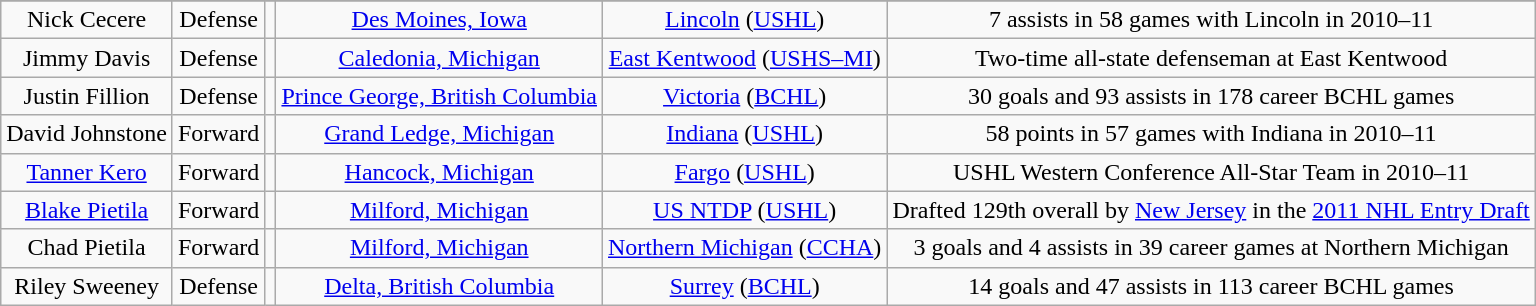<table class="wikitable">
<tr align="center">
</tr>
<tr align="center" bgcolor="">
<td>Nick Cecere</td>
<td>Defense</td>
<td></td>
<td><a href='#'>Des Moines, Iowa</a></td>
<td><a href='#'>Lincoln</a> (<a href='#'>USHL</a>)</td>
<td>7 assists in 58 games with Lincoln in 2010–11</td>
</tr>
<tr align="center" bgcolor="">
<td>Jimmy Davis</td>
<td>Defense</td>
<td></td>
<td><a href='#'>Caledonia, Michigan</a></td>
<td><a href='#'>East Kentwood</a> (<a href='#'>USHS–MI</a>)</td>
<td>Two-time all-state defenseman at East Kentwood</td>
</tr>
<tr align="center" bgcolor="">
<td>Justin Fillion</td>
<td>Defense</td>
<td></td>
<td><a href='#'>Prince George, British Columbia</a></td>
<td><a href='#'>Victoria</a> (<a href='#'>BCHL</a>)</td>
<td>30 goals and 93 assists in 178 career BCHL games</td>
</tr>
<tr align="center" bgcolor="">
<td>David Johnstone</td>
<td>Forward</td>
<td></td>
<td><a href='#'>Grand Ledge, Michigan</a></td>
<td><a href='#'>Indiana</a> (<a href='#'>USHL</a>)</td>
<td>58 points in 57 games with Indiana in 2010–11</td>
</tr>
<tr align="center" bgcolor="">
<td><a href='#'>Tanner Kero</a></td>
<td>Forward</td>
<td></td>
<td><a href='#'>Hancock, Michigan</a></td>
<td><a href='#'>Fargo</a> (<a href='#'>USHL</a>)</td>
<td>USHL Western Conference All-Star Team in 2010–11</td>
</tr>
<tr align="center" bgcolor="">
<td><a href='#'>Blake Pietila</a></td>
<td>Forward</td>
<td></td>
<td><a href='#'>Milford, Michigan</a></td>
<td><a href='#'>US NTDP</a> (<a href='#'>USHL</a>)</td>
<td>Drafted 129th overall by <a href='#'>New Jersey</a> in the <a href='#'>2011 NHL Entry Draft</a></td>
</tr>
<tr align="center" bgcolor="">
<td>Chad Pietila</td>
<td>Forward</td>
<td></td>
<td><a href='#'>Milford, Michigan</a></td>
<td><a href='#'>Northern Michigan</a> (<a href='#'>CCHA</a>)</td>
<td>3 goals and 4 assists in 39 career games at Northern Michigan</td>
</tr>
<tr align="center" bgcolor="">
<td>Riley Sweeney</td>
<td>Defense</td>
<td></td>
<td><a href='#'>Delta, British Columbia</a></td>
<td><a href='#'>Surrey</a> (<a href='#'>BCHL</a>)</td>
<td>14 goals and 47 assists in 113 career BCHL games</td>
</tr>
</table>
